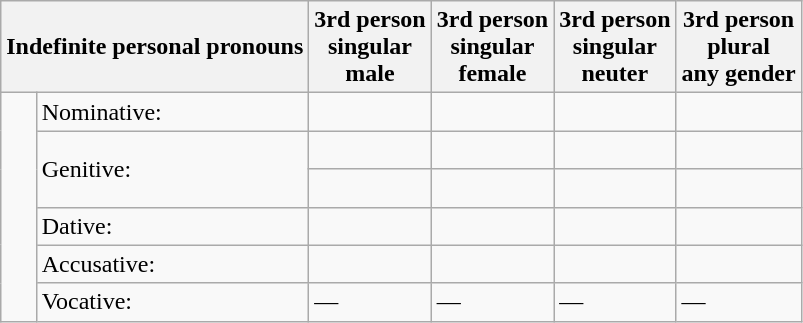<table class="wikitable">
<tr>
<th colspan="2"><strong>Indefinite personal pronouns</strong></th>
<th>3rd person <br> singular <br> male</th>
<th>3rd person <br> singular <br> female</th>
<th>3rd person <br> singular <br> neuter</th>
<th>3rd person <br> plural <br> any gender</th>
</tr>
<tr>
<td rowspan="6" style="width:5en"> </td>
<td>Nominative:</td>
<td><em></em> <br> <em></em></td>
<td><em></em> <br> <em></em></td>
<td><em></em> <br> <em></em></td>
<td><em></em></td>
</tr>
<tr>
<td rowspan="2">Genitive:</td>
<td><em></em> <br> <em></em></td>
<td><em></em> <br> <em></em></td>
<td><em></em> <br> <em></em></td>
<td><em></em></td>
</tr>
<tr>
<td><em></em> <br> <em></em></td>
<td><em></em> <br> <em></em></td>
<td><em></em> <br> <em></em></td>
<td><em></em></td>
</tr>
<tr>
<td>Dative:</td>
<td><em></em> <br> <em></em></td>
<td><em></em> <br> <em></em></td>
<td><em></em> <br> <em></em></td>
<td><em></em></td>
</tr>
<tr>
<td>Accusative:</td>
<td><em></em> <br> <em></em></td>
<td><em></em> <br> <em></em></td>
<td><em></em> <br> <em></em></td>
<td><em></em></td>
</tr>
<tr>
<td>Vocative:</td>
<td>—</td>
<td>—</td>
<td>—</td>
<td>—</td>
</tr>
</table>
